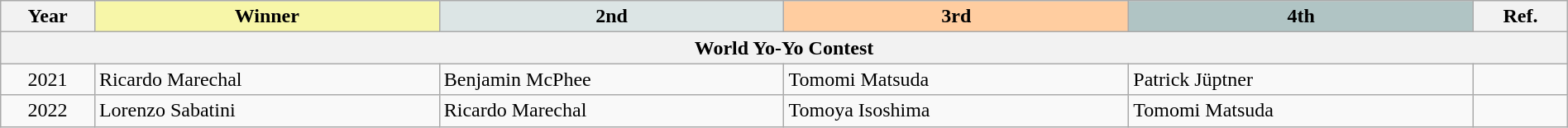<table class="wikitable" width="100%">
<tr>
<th width="6%">Year</th>
<th style="background-color: #F7F6A8;" width="22%">Winner</th>
<th style="background-color: #DCE5E5;" width="22%">2nd</th>
<th style="background-color: #FFCDA0;" width="22%">3rd</th>
<th style="background-color: #B0C4C4;" width="22%">4th</th>
<th width="6%">Ref.</th>
</tr>
<tr>
<th colspan="6">World Yo-Yo Contest</th>
</tr>
<tr>
<td align="center">2021</td>
<td>Ricardo Marechal</td>
<td>Benjamin McPhee</td>
<td>Tomomi Matsuda</td>
<td>Patrick Jüptner</td>
<td></td>
</tr>
<tr>
<td align="center">2022</td>
<td>Lorenzo Sabatini</td>
<td>Ricardo Marechal</td>
<td>Tomoya Isoshima</td>
<td>Tomomi Matsuda</td>
<td></td>
</tr>
</table>
